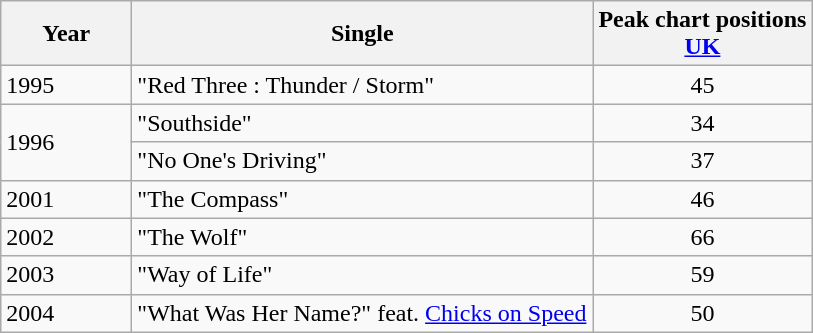<table class="wikitable">
<tr>
<th style="width:80px;">Year</th>
<th style="width:300px;">Single</th>
<th>Peak chart positions <br> <a href='#'>UK</a></th>
</tr>
<tr>
<td style="text-align:left;">1995</td>
<td align="left">"Red Three : Thunder / Storm"</td>
<td style="text-align:center;">45</td>
</tr>
<tr>
<td style="text-align:left;" rowspan="2">1996</td>
<td align="left">"Southside"</td>
<td style="text-align:center;">34</td>
</tr>
<tr>
<td align="left">"No One's Driving"</td>
<td style="text-align:center;">37</td>
</tr>
<tr>
<td style="text-align:left;">2001</td>
<td align="left">"The Compass"</td>
<td style="text-align:center;">46</td>
</tr>
<tr>
<td style="text-align:left;">2002</td>
<td align="left">"The Wolf"</td>
<td style="text-align:center;">66</td>
</tr>
<tr>
<td style="text-align:left;">2003</td>
<td align="left">"Way of Life"</td>
<td style="text-align:center;">59</td>
</tr>
<tr>
<td style="text-align:left;">2004</td>
<td align="left">"What Was Her Name?" feat. <a href='#'>Chicks on Speed</a></td>
<td style="text-align:center;">50</td>
</tr>
</table>
